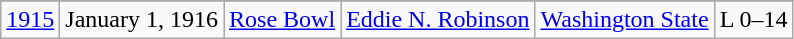<table class="wikitable">
<tr>
</tr>
<tr>
<td><a href='#'>1915</a></td>
<td>January 1, 1916</td>
<td><a href='#'>Rose Bowl</a></td>
<td><a href='#'>Eddie N. Robinson</a></td>
<td><a href='#'>Washington State</a></td>
<td>L 0–14</td>
</tr>
</table>
